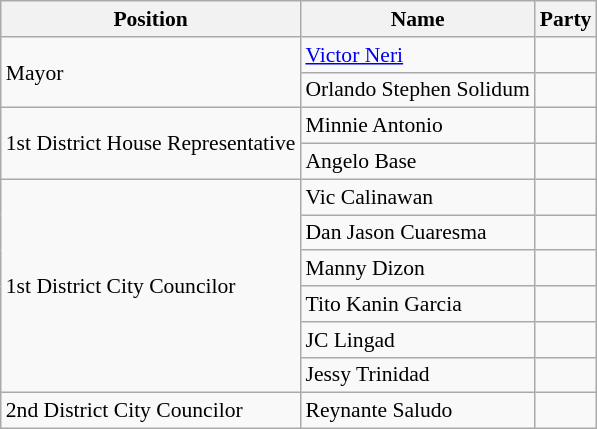<table class="wikitable" style="font-size:90%">
<tr>
<th>Position</th>
<th>Name</th>
<th colspan="2">Party</th>
</tr>
<tr>
<td rowspan="2">Mayor</td>
<td><a href='#'>Victor Neri</a></td>
<td></td>
</tr>
<tr>
<td>Orlando Stephen Solidum</td>
<td></td>
</tr>
<tr>
<td rowspan="2">1st District House Representative</td>
<td>Minnie Antonio</td>
<td></td>
</tr>
<tr>
<td>Angelo Base</td>
<td></td>
</tr>
<tr>
<td rowspan="6">1st District City Councilor</td>
<td>Vic Calinawan</td>
<td></td>
</tr>
<tr>
<td>Dan Jason Cuaresma</td>
<td></td>
</tr>
<tr>
<td>Manny Dizon</td>
<td></td>
</tr>
<tr>
<td>Tito Kanin Garcia</td>
<td></td>
</tr>
<tr>
<td>JC Lingad</td>
<td></td>
</tr>
<tr>
<td>Jessy Trinidad</td>
<td></td>
</tr>
<tr>
<td>2nd District City Councilor</td>
<td>Reynante Saludo</td>
<td></td>
</tr>
</table>
